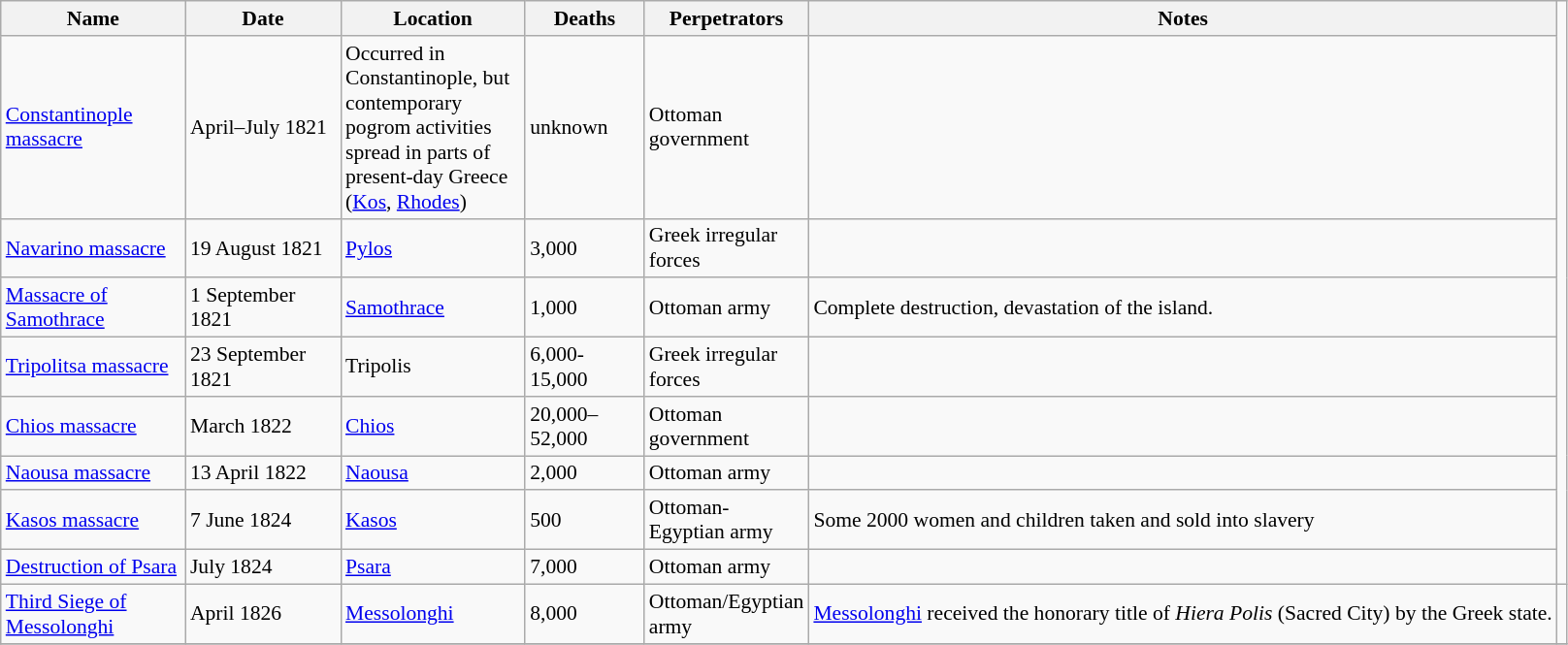<table class="sortable wikitable" style="font-size:90%;">
<tr>
<th style="width:120px;">Name</th>
<th style="width:100px;">Date</th>
<th style="width:120px;">Location</th>
<th style="width:75px;">Deaths</th>
<th style="width:75px;">Perpetrators</th>
<th class="unsortable">Notes</th>
</tr>
<tr>
<td><a href='#'>Constantinople massacre</a></td>
<td>April–July 1821</td>
<td>Occurred in Constantinople, but contemporary pogrom activities spread in parts of present-day Greece (<a href='#'>Kos</a>, <a href='#'>Rhodes</a>)</td>
<td>unknown</td>
<td>Ottoman government</td>
<td></td>
</tr>
<tr>
<td><a href='#'>Navarino massacre</a></td>
<td>19 August 1821</td>
<td><a href='#'>Pylos</a></td>
<td>3,000</td>
<td>Greek irregular forces</td>
<td></td>
</tr>
<tr>
<td><a href='#'>Massacre of Samothrace</a></td>
<td>1 September 1821</td>
<td><a href='#'>Samothrace</a></td>
<td>1,000</td>
<td>Ottoman army</td>
<td>Complete destruction, devastation of the island.</td>
</tr>
<tr>
<td><a href='#'>Tripolitsa massacre</a></td>
<td>23 September 1821</td>
<td>Tripolis</td>
<td>6,000-15,000</td>
<td>Greek irregular forces</td>
<td></td>
</tr>
<tr>
<td><a href='#'>Chios massacre</a></td>
<td>March 1822</td>
<td><a href='#'>Chios</a></td>
<td>20,000–52,000</td>
<td>Ottoman government</td>
<td></td>
</tr>
<tr>
<td><a href='#'>Naousa massacre</a></td>
<td>13 April 1822</td>
<td><a href='#'>Naousa</a></td>
<td>2,000</td>
<td>Ottoman army</td>
<td></td>
</tr>
<tr>
<td><a href='#'>Kasos massacre</a></td>
<td>7 June 1824</td>
<td><a href='#'>Kasos</a></td>
<td>500</td>
<td>Ottoman-Egyptian army</td>
<td>Some 2000 women and children taken and sold into slavery</td>
</tr>
<tr>
<td><a href='#'>Destruction of Psara</a></td>
<td>July 1824</td>
<td><a href='#'>Psara</a></td>
<td>7,000</td>
<td>Ottoman army</td>
<td></td>
</tr>
<tr>
<td><a href='#'>Third Siege of Messolonghi</a></td>
<td>April 1826</td>
<td><a href='#'>Messolonghi</a></td>
<td>8,000</td>
<td>Ottoman/Egyptian army</td>
<td><a href='#'>Messolonghi</a> received the honorary title of <em>Hiera Polis</em> (Sacred City) by the Greek state.</td>
<td></td>
</tr>
<tr>
</tr>
</table>
